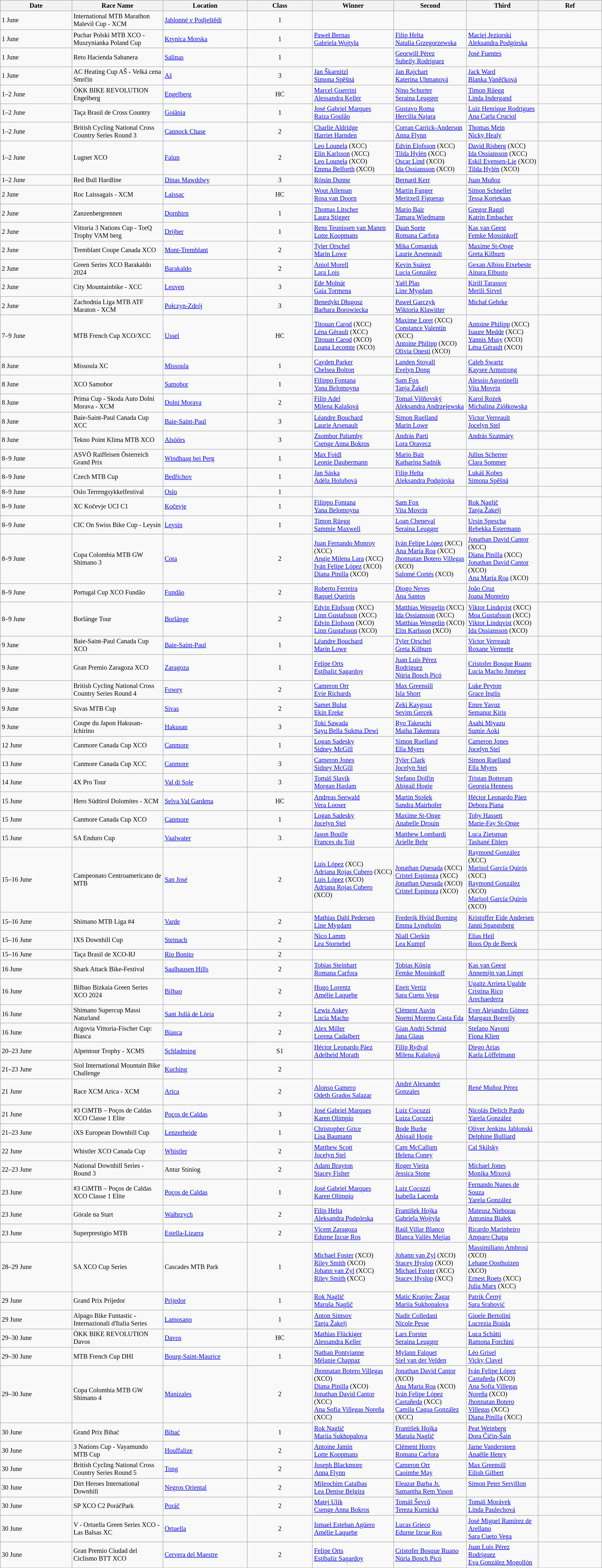<table class="wikitable sortable" style="font-size:85%;">
<tr>
<th style="width:190px;">Date</th>
<th style="width:210px;">Race Name</th>
<th style="width:210px;">Location</th>
<th style="width:170px;">Class</th>
<th width=200px>Winner</th>
<th style="width:170px;">Second</th>
<th style="width:170px;">Third</th>
<th style="width:170px;">Ref</th>
</tr>
<tr>
<td>1 June</td>
<td>International MTB Marathon Malevil Cup - XCM</td>
<td> <a href='#'>Jablonné v Podještědí</a></td>
<td align=center>1</td>
<td></td>
<td></td>
<td></td>
<td align=center></td>
</tr>
<tr>
<td>1 June</td>
<td>Puchar Polski MTB XCO - Muszynianka Poland Cup</td>
<td> <a href='#'>Krynica Morska</a></td>
<td align=center>1</td>
<td> <a href='#'>Paweł Bernas</a><br> <a href='#'>Gabriela Wojtyła</a></td>
<td> <a href='#'>Filip Helta</a><br> <a href='#'>Natalia Grzegorzewska</a></td>
<td> <a href='#'>Maciej Jeziorski</a><br> <a href='#'>Aleksandra Podgórska</a></td>
<td align=center></td>
</tr>
<tr>
<td>1 June</td>
<td>Reto Hacienda Sabanera</td>
<td> <a href='#'>Salinas</a></td>
<td align=center>1</td>
<td></td>
<td> <a href='#'>Georwill Pérez</a><br> <a href='#'>Suheily Rodríguez</a></td>
<td> <a href='#'>José Fuentes</a><br><br></td>
<td align=center></td>
</tr>
<tr>
<td>1 June</td>
<td>AC Heating Cup AŠ - Velká cena Smrčin</td>
<td> <a href='#'>Aš</a></td>
<td align=center>3</td>
<td> <a href='#'>Jan Škarnitzl</a><br> <a href='#'>Simona Spěšná</a></td>
<td> <a href='#'>Jan Rajchart</a><br> <a href='#'>Katerina Uhmanová</a></td>
<td> <a href='#'>Jack Ward</a><br> <a href='#'>Blanka Vaněčková</a></td>
<td align=center></td>
</tr>
<tr>
<td>1–2 June</td>
<td>ÖKK BIKE REVOLUTION Engelberg</td>
<td> <a href='#'>Engelberg</a></td>
<td align=center>HC</td>
<td> <a href='#'>Marcel Guerrini</a><br> <a href='#'>Alessandra Keller</a></td>
<td> <a href='#'>Nino Schurter</a><br> <a href='#'>Seraina Leugger</a></td>
<td> <a href='#'>Timon Rüegg</a><br> <a href='#'>Linda Indergand</a></td>
<td align=center></td>
</tr>
<tr>
<td>1–2 June</td>
<td>Taça Brasil de Cross Country</td>
<td> <a href='#'>Goiânia</a></td>
<td align=center>1</td>
<td> <a href='#'>José Gabriel Marques</a><br> <a href='#'>Raiza Goulão</a></td>
<td> <a href='#'>Gustavo Roma</a><br> <a href='#'>Hercília Najara</a></td>
<td> <a href='#'>Luiz Henrique Rodrigues</a><br> <a href='#'>Ana Carla Cruciol</a></td>
<td align=center></td>
</tr>
<tr>
<td>1–2 June</td>
<td>British Cycling National Cross Country Series Round 3</td>
<td> <a href='#'>Cannock Chase</a></td>
<td align=center>2</td>
<td> <a href='#'>Charlie Aldridge</a><br> <a href='#'>Harriet Harnden</a></td>
<td> <a href='#'>Corran Carrick-Anderson</a><br> <a href='#'>Anna Flynn</a></td>
<td> <a href='#'>Thomas Mein</a><br> <a href='#'>Nicky Healy</a></td>
<td align=center></td>
</tr>
<tr>
<td>1–2 June</td>
<td>Lugnet XCO</td>
<td> <a href='#'>Falun</a></td>
<td align=center>2</td>
<td> <a href='#'>Leo Lounela</a> (XCC)<br> <a href='#'>Elin Karlsson</a> (XCC)<br> <a href='#'>Leo Lounela</a> (XCO)<br> <a href='#'>Emma Belforth</a> (XCO)</td>
<td> <a href='#'>Edvin Elofsson</a> (XCC)<br> <a href='#'>Tilda Hylén</a> (XCC)<br> <a href='#'>Oscar Lind</a> (XCO)<br> <a href='#'>Ida Ossiansson</a> (XCO)</td>
<td> <a href='#'>David Risberg</a> (XCC)<br> <a href='#'>Ida Ossiansson</a> (XCC)<br> <a href='#'>Eskil Evensen-Lie</a> (XCO)<br> <a href='#'>Tilda Hylén</a> (XCO)</td>
<td align=center></td>
</tr>
<tr>
<td>1–2 June</td>
<td>Red Bull Hardline</td>
<td> <a href='#'>Dinas Mawddwy</a></td>
<td align=center>3</td>
<td> <a href='#'>Rónán Dunne</a></td>
<td> <a href='#'>Bernard Kerr</a></td>
<td> <a href='#'>Juan Muñoz</a></td>
<td align=center></td>
</tr>
<tr>
<td>2 June</td>
<td>Roc Laissagais - XCM</td>
<td> <a href='#'>Laissac</a></td>
<td align=center>HC</td>
<td> <a href='#'>Wout Alleman</a><br> <a href='#'>Rosa van Doorn</a></td>
<td> <a href='#'>Martin Fanger</a><br> <a href='#'>Meritxell Figueras</a></td>
<td> <a href='#'>Simon Schneller</a><br> <a href='#'>Tessa Kortekaas</a></td>
<td align=center></td>
</tr>
<tr>
<td>2 June</td>
<td>Zanzenbergrennen</td>
<td> <a href='#'>Dornbirn</a></td>
<td align=center>1</td>
<td> <a href='#'>Thomas Litscher</a><br> <a href='#'>Laura Stigger</a></td>
<td> <a href='#'>Mario Bair</a><br> <a href='#'>Tamara Wiedmann</a></td>
<td> <a href='#'>Gregor Raggl</a><br> <a href='#'>Katrin Embacher</a></td>
<td align=center></td>
</tr>
<tr>
<td>2 June</td>
<td>Vittoria 3 Nations Cup - TorQ Trophy VAM berg</td>
<td> <a href='#'>Drijber</a></td>
<td align=center>1</td>
<td> <a href='#'>Rens Teunissen van Manen</a><br> <a href='#'>Lotte Koopmans</a></td>
<td> <a href='#'>Daan Soete</a><br> <a href='#'>Romana Carfora</a></td>
<td> <a href='#'>Kas van Geest</a><br> <a href='#'>Femke Mossinkoff</a></td>
<td align=center></td>
</tr>
<tr>
<td>2 June</td>
<td>Tremblant Coupe Canada XCO</td>
<td> <a href='#'>Mont-Tremblant</a></td>
<td align=center>2</td>
<td> <a href='#'>Tyler Orschel</a><br> <a href='#'>Marin Lowe</a></td>
<td> <a href='#'>Mika Comaniuk</a><br> <a href='#'>Laurie Arseneault</a></td>
<td> <a href='#'>Maxime St-Onge</a><br> <a href='#'>Greta Kilburn</a></td>
<td align=center></td>
</tr>
<tr>
<td>2 June</td>
<td>Green Series XCO Barakaldo 2024</td>
<td> <a href='#'>Barakaldo</a></td>
<td align=center>2</td>
<td> <a href='#'>Aniol Morell</a><br> <a href='#'>Lara Lois</a></td>
<td> <a href='#'>Kevin Suárez</a><br> <a href='#'>Lucía González</a></td>
<td> <a href='#'>Gexan Albisu Etxebeste</a><br> <a href='#'>Ainara Elbusto</a></td>
<td align=center></td>
</tr>
<tr>
<td>2 June</td>
<td>City Mountainbike - XCC</td>
<td> <a href='#'>Leuven</a></td>
<td align=center>3</td>
<td> <a href='#'>Ede Molnár</a><br> <a href='#'>Gaia Tormena</a></td>
<td> <a href='#'>Yaël Plas</a><br> <a href='#'>Line Mygdam</a></td>
<td> <a href='#'>Kirill Tarassov</a><br> <a href='#'>Merili Sirvel</a></td>
<td align=center></td>
</tr>
<tr>
<td>2 June</td>
<td>Zachodnia Liga MTB ATF Maraton - XCM</td>
<td> <a href='#'>Połczyn-Zdrój</a></td>
<td align=center>3</td>
<td> <a href='#'>Benedykt Długosz</a><br> <a href='#'>Barbara Borowiecka</a></td>
<td> <a href='#'>Paweł Garczyk</a><br> <a href='#'>Wiktoria Klawitter</a></td>
<td> <a href='#'>Michał Gehrke</a><br><br></td>
<td align=center></td>
</tr>
<tr>
<td>7–9 June</td>
<td>MTB French Cup XCO/XCC</td>
<td> <a href='#'>Ussel</a></td>
<td align=center>HC</td>
<td> <a href='#'>Titouan Carod</a> (XCC)<br> <a href='#'>Léna Gérault</a> (XCC)<br> <a href='#'>Titouan Carod</a> (XCO)<br> <a href='#'>Loana Lecomte</a> (XCO)</td>
<td> <a href='#'>Maxime Loret</a> (XCC)<br> <a href='#'>Constance Valentin</a> (XCC)<br> <a href='#'>Antoine Philipp</a> (XCO)<br> <a href='#'>Olivia Onesti</a> (XCO)</td>
<td> <a href='#'>Antoine Philipp</a> (XCC)<br> <a href='#'>Isaure Medde</a> (XCC)<br> <a href='#'>Yannis Musy</a> (XCO)<br> <a href='#'>Léna Gérault</a> (XCO)</td>
<td align=center></td>
</tr>
<tr>
<td>8 June</td>
<td>Missoula XC</td>
<td> <a href='#'>Missoula</a></td>
<td align=center>1</td>
<td> <a href='#'>Cayden Parker</a><br> <a href='#'>Chelsea Bolton</a></td>
<td> <a href='#'>Landen Stovall</a><br> <a href='#'>Evelyn Dong</a></td>
<td> <a href='#'>Caleb Swartz</a><br> <a href='#'>Kaysee Armstrong</a></td>
<td align=center></td>
</tr>
<tr>
<td>8 June</td>
<td>XCO Samobor</td>
<td> <a href='#'>Samobor</a></td>
<td align=center>1</td>
<td> <a href='#'>Filippo Fontana</a><br> <a href='#'>Yana Belomoyna</a></td>
<td> <a href='#'>Sam Fox</a><br> <a href='#'>Tanja Žakelj</a></td>
<td> <a href='#'>Alessio Agostinelli</a><br> <a href='#'>Vita Movrin</a></td>
<td align=center></td>
</tr>
<tr>
<td>8 June</td>
<td>Prima Cup - Skoda Auto Dolní Morava - XCM</td>
<td> <a href='#'>Dolní Morava</a></td>
<td align=center>2</td>
<td> <a href='#'>Filip Adel</a><br> <a href='#'>Milena Kalašová</a></td>
<td> <a href='#'>Tomaš Višňovský</a><br> <a href='#'>Aleksandra Andrzejewska</a></td>
<td> <a href='#'>Karol Rożek</a><br> <a href='#'>Michalina Ziółkowska</a></td>
<td align=center></td>
</tr>
<tr>
<td>8 June</td>
<td>Baie-Saint-Paul Canada Cup XCC</td>
<td> <a href='#'>Baie-Saint-Paul</a></td>
<td align=center>3</td>
<td> <a href='#'>Léandre Bouchard</a><br> <a href='#'>Laurie Arsenault</a></td>
<td> <a href='#'>Simon Ruelland</a><br> <a href='#'>Marin Lowe</a></td>
<td> <a href='#'>Victor Verreault</a><br> <a href='#'>Jocelyn Stel</a></td>
<td align=center></td>
</tr>
<tr>
<td>8 June</td>
<td>Tekno Point Klima MTB XCO</td>
<td> <a href='#'>Alsóörs</a></td>
<td align=center>3</td>
<td> <a href='#'>Zsombor Palumby</a><br> <a href='#'>Csenge Anna Bokros</a></td>
<td> <a href='#'>András Parti</a><br> <a href='#'>Lora Oravecz</a></td>
<td> <a href='#'>András Szatmáry</a><br><br></td>
<td align=center></td>
</tr>
<tr>
<td>8–9 June</td>
<td>ASVÖ Raiffeisen Österreich Grand Prix</td>
<td> <a href='#'>Windhaag bei Perg</a></td>
<td align=center>1</td>
<td> <a href='#'>Max Foidl</a><br> <a href='#'>Leonie Daubermann</a></td>
<td> <a href='#'>Mario Bair</a><br> <a href='#'>Katharina Sadnik</a></td>
<td> <a href='#'>Julius Scherrer</a><br> <a href='#'>Clara Sommer</a></td>
<td align=center></td>
</tr>
<tr>
<td>8–9 June</td>
<td>Czech MTB Cup</td>
<td> <a href='#'>Bedřichov</a></td>
<td align=center>1</td>
<td> <a href='#'>Jan Sáska</a><br> <a href='#'>Adéla Holubová</a></td>
<td> <a href='#'>Filip Helta</a><br> <a href='#'>Aleksandra Podgórska</a></td>
<td> <a href='#'>Lukáš Kobes</a><br> <a href='#'>Simona Spěšná</a></td>
<td align=center></td>
</tr>
<tr>
<td>8–9 June</td>
<td>Oslo Terrengsykkelfestival</td>
<td> <a href='#'>Oslo</a></td>
<td align=center>1</td>
<td></td>
<td></td>
<td></td>
<td align=center></td>
</tr>
<tr>
<td>8–9 June</td>
<td>XC Kočevje UCI C1</td>
<td> <a href='#'>Kočevje</a></td>
<td align=center>1</td>
<td> <a href='#'>Filippo Fontana</a><br> <a href='#'>Yana Belomoyna</a></td>
<td> <a href='#'>Sam Fox</a><br> <a href='#'>Vita Movrin</a></td>
<td> <a href='#'>Rok Naglič</a><br> <a href='#'>Tanja Žakelj</a></td>
<td align=center></td>
</tr>
<tr>
<td>8–9 June</td>
<td>CIC On Swiss Bike Cup - Leysin</td>
<td> <a href='#'>Leysin</a></td>
<td align=center>1</td>
<td> <a href='#'>Timon Rüegg</a><br> <a href='#'>Sammie Maxwell</a></td>
<td> <a href='#'>Loan Cheneval</a><br> <a href='#'>Seraina Leugger</a></td>
<td> <a href='#'>Ursin Spescha</a><br> <a href='#'>Rebekka Estermann</a></td>
<td align=center></td>
</tr>
<tr>
<td>8–9 June</td>
<td>Copa Colombia MTB GW Shimano 3</td>
<td> <a href='#'>Cota</a></td>
<td align=center>2</td>
<td> <a href='#'>Juan Fernando Monroy</a> (XCC)<br> <a href='#'>Angie Milena Lara</a> (XCC)<br> <a href='#'>Iván Felipe López</a> (XCO)<br> <a href='#'>Diana Pinilla</a> (XCO)</td>
<td> <a href='#'>Iván Felipe López</a> (XCC)<br> <a href='#'>Ana María Roa</a> (XCC)<br> <a href='#'>Jhonnatan Botero Villegas</a> (XCO)<br> <a href='#'>Salomé Cortés</a> (XCO)</td>
<td> <a href='#'>Jonathan David Cantor</a> (XCC)<br> <a href='#'>Diana Pinilla</a> (XCC)<br> <a href='#'>Jonathan David Cantor</a> (XCO)<br> <a href='#'>Ana María Roa</a> (XCO)</td>
<td align=center></td>
</tr>
<tr>
<td>8–9 June</td>
<td>Portugal Cup XCO Fundão</td>
<td> <a href='#'>Fundão</a></td>
<td align=center>2</td>
<td> <a href='#'>Roberto Ferreira</a><br> <a href='#'>Raquel Queirós</a></td>
<td> <a href='#'>Diogo Neves</a><br> <a href='#'>Ana Santos</a></td>
<td> <a href='#'>João Cruz</a><br> <a href='#'>Joana Monteiro</a></td>
<td align=center></td>
</tr>
<tr>
<td>8–9 June</td>
<td>Borlänge Tour</td>
<td> <a href='#'>Borlänge</a></td>
<td align=center>2</td>
<td> <a href='#'>Edvin Elofsson</a> (XCC)<br> <a href='#'>Linn Gustafsson</a> (XCC)<br> <a href='#'>Edvin Elofsson</a> (XCO)<br> <a href='#'>Linn Gustafsson</a> (XCO)</td>
<td> <a href='#'>Matthias Wengelin</a> (XCC)<br> <a href='#'>Ida Ossiansson</a> (XCC)<br> <a href='#'>Matthias Wengelin</a> (XCO)<br> <a href='#'>Elin Karlsson</a> (XCO)</td>
<td> <a href='#'>Viktor Lindqvist</a> (XCC)<br> <a href='#'>Moa Gustafsson</a> (XCC)<br> <a href='#'>Viktor Lindqvist</a> (XCO)<br> <a href='#'>Ida Ossiansson</a> (XCO)</td>
<td align=center></td>
</tr>
<tr>
<td>9 June</td>
<td>Baie-Saint-Paul Canada Cup XCO</td>
<td> <a href='#'>Baie-Saint-Paul</a></td>
<td align=center>1</td>
<td> <a href='#'>Léandre Bouchard</a><br> <a href='#'>Marin Lowe</a></td>
<td> <a href='#'>Tyler Orschel</a><br> <a href='#'>Greta Kilburn</a></td>
<td> <a href='#'>Victor Verreault</a><br> <a href='#'>Roxane Vermette</a></td>
<td align=center></td>
</tr>
<tr>
<td>9 June</td>
<td>Gran Premio Zaragoza XCO</td>
<td> <a href='#'>Zaragoza</a></td>
<td align=center>1</td>
<td> <a href='#'>Felipe Orts</a><br> <a href='#'>Estíbaliz Sagardoy</a></td>
<td> <a href='#'>Juan Luis Pérez Rodríguez</a><br> <a href='#'>Núria Bosch Picó</a></td>
<td> <a href='#'>Cristofer Bosque Ruano</a><br> <a href='#'>Lucía Macho Jiménez</a></td>
<td align=center></td>
</tr>
<tr>
<td>9 June</td>
<td>British Cycling National Cross Country Series Round 4</td>
<td> <a href='#'>Fowey</a></td>
<td align=center>2</td>
<td> <a href='#'>Cameron Orr</a><br> <a href='#'>Evie Richards</a></td>
<td> <a href='#'>Max Greensill</a><br> <a href='#'>Isla Short</a></td>
<td> <a href='#'>Luke Peyton</a><br> <a href='#'>Grace Inglis</a></td>
<td align=center></td>
</tr>
<tr>
<td>9 June</td>
<td>Sivas MTB Cup</td>
<td> <a href='#'>Sivas</a></td>
<td align=center>2</td>
<td> <a href='#'>Samet Bulut</a><br> <a href='#'>Ekin Ereke</a></td>
<td> <a href='#'>Zeki Kaygısız</a><br> <a href='#'>Sevim Gerçek</a></td>
<td> <a href='#'>Emre Yavuz</a><br> <a href='#'>Semanur Kiriş</a></td>
<td align=center></td>
</tr>
<tr>
<td>9 June</td>
<td>Coupe du Japon Hakusan-Ichirino</td>
<td> <a href='#'>Hakusan</a></td>
<td align=center>3</td>
<td> <a href='#'>Toki Sawada</a><br> <a href='#'>Sayu Bella Sukma Dewi</a></td>
<td> <a href='#'>Ryo Takeuchi</a><br> <a href='#'>Maiha Takemura</a></td>
<td> <a href='#'>Asahi Miyazu</a><br> <a href='#'>Sumie Aoki</a></td>
<td align=center></td>
</tr>
<tr>
<td>12 June</td>
<td>Canmore Canada Cup XCO</td>
<td> <a href='#'>Canmore</a></td>
<td align=center>1</td>
<td> <a href='#'>Logan Sadesky</a><br> <a href='#'>Sidney McGill</a></td>
<td> <a href='#'>Simon Ruelland</a><br> <a href='#'>Ella Myers</a></td>
<td> <a href='#'>Cameron Jones</a><br> <a href='#'>Jocelyn Stel</a></td>
<td align=center></td>
</tr>
<tr>
<td>13 June</td>
<td>Canmore Canada Cup XCC</td>
<td> <a href='#'>Canmore</a></td>
<td align=center>3</td>
<td> <a href='#'>Cameron Jones</a><br> <a href='#'>Sidney McGill</a></td>
<td> <a href='#'>Tyler Clark</a><br> <a href='#'>Jocelyn Stel</a></td>
<td> <a href='#'>Simon Ruelland</a><br> <a href='#'>Ella Myers</a></td>
<td align=center></td>
</tr>
<tr>
<td>14 June</td>
<td>4X Pro Tour</td>
<td> <a href='#'>Val di Sole</a></td>
<td align=center>3</td>
<td> <a href='#'>Tomáš Slavík</a><br> <a href='#'>Morgan Haslam</a></td>
<td> <a href='#'>Stefano Dolfin</a><br> <a href='#'>Abigail Hogie</a></td>
<td> <a href='#'>Tristan Botteram</a><br> <a href='#'>Georgia Henness</a></td>
<td align=center></td>
</tr>
<tr>
<td>15 June</td>
<td>Hero Südtirol Dolomites - XCM</td>
<td> <a href='#'>Selva Val Gardena</a></td>
<td align=center>HC</td>
<td> <a href='#'>Andreas Seewald</a><br> <a href='#'>Vera Looser</a></td>
<td> <a href='#'>Martin Stošek</a><br> <a href='#'>Sandra Mairhofer</a></td>
<td> <a href='#'>Héctor Leonardo Páez</a><br> <a href='#'>Debora Piana</a></td>
<td align=center></td>
</tr>
<tr>
<td>15 June</td>
<td>Canmore Canada Cup XCO</td>
<td> <a href='#'>Canmore</a></td>
<td align=center>1</td>
<td> <a href='#'>Logan Sadesky</a><br> <a href='#'>Jocelyn Stel</a></td>
<td> <a href='#'>Maxime St-Onge</a><br> <a href='#'>Anabelle Drouin</a></td>
<td> <a href='#'>Toby Hassett</a><br> <a href='#'>Marie-Fay St-Onge</a></td>
<td align=center></td>
</tr>
<tr>
<td>15 June</td>
<td>SA Enduro Cup</td>
<td> <a href='#'>Vaalwater</a></td>
<td align=center>3</td>
<td> <a href='#'>Jason Boulle</a><br> <a href='#'>Frances du Toit</a></td>
<td> <a href='#'>Matthew Lombardi</a><br> <a href='#'>Arielle Behr</a></td>
<td> <a href='#'>Luca Zietsman</a><br> <a href='#'>Tashané Ehlers</a></td>
<td align=center></td>
</tr>
<tr>
<td>15–16 June</td>
<td>Campeonato Centroamericano de MTB</td>
<td> <a href='#'>San José</a></td>
<td align=center>2</td>
<td> <a href='#'>Luis López</a> (XCC)<br> <a href='#'>Adriana Rojas Cubero</a> (XCC)<br> <a href='#'>Luis López</a> (XCO)<br> <a href='#'>Adriana Rojas Cubero</a> (XCO)</td>
<td> <a href='#'>Jonathan Quesada</a> (XCC)<br> <a href='#'>Cristel Espinoza</a> (XCC)<br> <a href='#'>Jonathan Quesada</a> (XCO)<br> <a href='#'>Cristel Espinoza</a> (XCO)</td>
<td> <a href='#'>Raymond González</a> (XCC)<br> <a href='#'>Marisol García Quirós</a> (XCC)<br> <a href='#'>Raymond González</a> (XCO)<br> <a href='#'>Marisol García Quirós</a> (XCO)</td>
<td align=center></td>
</tr>
<tr>
<td>15–16 June</td>
<td>Shimano MTB Liga #4</td>
<td> <a href='#'>Varde</a></td>
<td align=center>2</td>
<td> <a href='#'>Mathias Dahl Pedersen</a><br> <a href='#'>Line Mygdam</a></td>
<td> <a href='#'>Frederik Hviid Borning</a><br> <a href='#'>Emma Lyngholm</a></td>
<td> <a href='#'>Kristoffer Eide Andersen</a><br> <a href='#'>Janni Spangsberg</a></td>
<td align=center></td>
</tr>
<tr>
<td>15–16 June</td>
<td>IXS Downhill Cup</td>
<td> <a href='#'>Steinach</a></td>
<td align=center>2</td>
<td> <a href='#'>Nico Lamm</a><br> <a href='#'>Lea Stornebel</a></td>
<td> <a href='#'>Niall Clerkin</a><br> <a href='#'>Lea Kumpf</a></td>
<td> <a href='#'>Elias Heil</a><br> <a href='#'>Roos Op de Beeck</a></td>
<td align=center></td>
</tr>
<tr>
<td>15–16 June</td>
<td>Taça Brasil de XCO-RJ</td>
<td> <a href='#'>Rio Bonito</a></td>
<td align=center>2</td>
<td></td>
<td></td>
<td></td>
<td align=center></td>
</tr>
<tr>
<td>16 June</td>
<td>Shark Attack Bike-Festival</td>
<td> <a href='#'>Saalhausen Hills</a></td>
<td align=center>2</td>
<td> <a href='#'>Tobias Steinhart</a><br> <a href='#'>Romana Carfora</a></td>
<td> <a href='#'>Tobias König</a><br> <a href='#'>Femke Mossinkoff</a></td>
<td> <a href='#'>Kas van Geest</a><br> <a href='#'>Annemijn van Limpt</a></td>
<td align=center></td>
</tr>
<tr>
<td>16 June</td>
<td>Bilbao Bizkaia Green Series XCO 2024</td>
<td> <a href='#'>Bilbao</a></td>
<td align=center>2</td>
<td> <a href='#'>Hugo Lorentz</a><br> <a href='#'>Amélie Laquebe</a></td>
<td> <a href='#'>Eneit Vertiz</a><br> <a href='#'>Sara Cueto Vega</a></td>
<td> <a href='#'>Ugaitz Arrieta Ugalde</a><br> <a href='#'>Cristina Rico Arechaederra</a></td>
<td align=center></td>
</tr>
<tr>
<td>16 June</td>
<td>Shimano Supercup Massi Naturland</td>
<td> <a href='#'>Sant Julià de Lòria</a></td>
<td align=center>2</td>
<td> <a href='#'>Lewis Askey</a><br> <a href='#'>Lucía Macho</a></td>
<td> <a href='#'>Clément Auvin</a><br> <a href='#'>Noemí Moreno Casta Eda</a></td>
<td> <a href='#'>Ever Alejandro Gómez</a><br> <a href='#'>Margaux Borrelly</a></td>
<td align=center></td>
</tr>
<tr>
<td>16 June</td>
<td>Argovia Vittoria-Fischer Cup: Biasca</td>
<td> <a href='#'>Biasca</a></td>
<td align=center>2</td>
<td> <a href='#'>Alex Miller</a><br> <a href='#'>Lorena Cadalbert</a></td>
<td> <a href='#'>Gian Andri Schmid</a><br> <a href='#'>Jana Glaus</a></td>
<td> <a href='#'>Stefano Navoni</a><br> <a href='#'>Fiona Klien</a></td>
<td align=center></td>
</tr>
<tr>
<td>20–23 June</td>
<td>Alpentour Trophy - XCMS</td>
<td> <a href='#'>Schladming</a></td>
<td align=center>S1</td>
<td> <a href='#'>Héctor Leonardo Páez</a><br> <a href='#'>Adelheid Morath</a></td>
<td> <a href='#'>Filip Rydval</a><br> <a href='#'>Milena Kalašová</a></td>
<td> <a href='#'>Diego Arias</a><br> <a href='#'>Karla Löffelmann</a></td>
<td align=center></td>
</tr>
<tr>
<td>21–23 June</td>
<td>Siol International Mountain Bike Challenge</td>
<td> <a href='#'>Kuching</a></td>
<td align=center>2</td>
<td></td>
<td></td>
<td></td>
<td align=center></td>
</tr>
<tr>
<td>21 June</td>
<td>Race XCM Arica - XCM</td>
<td> <a href='#'>Arica</a></td>
<td align=center>2</td>
<td> <a href='#'>Alonso Gamero</a><br> <a href='#'>Odeth Grados Salazar</a></td>
<td> <a href='#'>André Alexander Gonzales</a><br><br></td>
<td> <a href='#'>René Muñoz Pérez</a><br><br></td>
<td align=center></td>
</tr>
<tr>
<td>21 June</td>
<td>#3 CiMTB – Poços de Caldas XCO Classe 1 Elite</td>
<td> <a href='#'>Poços de Caldas</a></td>
<td align=center>3</td>
<td> <a href='#'>José Gabriel Marques</a><br> <a href='#'>Karen Olímpio</a></td>
<td> <a href='#'>Luiz Cocuzzi</a><br> <a href='#'>Luiza Cocuzzi</a></td>
<td> <a href='#'>Nicolás Delich Pardo</a><br> <a href='#'>Yarela González</a></td>
<td align=center></td>
</tr>
<tr>
<td>21–23 June</td>
<td>iXS European Downhill Cup</td>
<td> <a href='#'>Lenzerheide</a></td>
<td align=center>1</td>
<td> <a href='#'>Christopher Grice</a><br> <a href='#'>Lisa Baumann</a></td>
<td> <a href='#'>Bode Burke</a><br> <a href='#'>Abigail Hogie</a></td>
<td> <a href='#'>Oliver Jenkins Jablonski</a><br> <a href='#'>Delphine Bulliard</a></td>
<td align=center></td>
</tr>
<tr>
<td>22 June</td>
<td>Whistler XCO Canada Cup</td>
<td> <a href='#'>Whistler</a></td>
<td align=center>2</td>
<td> <a href='#'>Matthew Scott</a><br> <a href='#'>Jocelyn Stel</a></td>
<td> <a href='#'>Cam McCallum</a><br> <a href='#'>Helena Coney</a></td>
<td> <a href='#'>Cal Skilsky</a><br><br></td>
<td align=center></td>
</tr>
<tr>
<td>22–23 June</td>
<td>National Downhill Series - Round 3</td>
<td> Antur Stiniog</td>
<td align=center>2</td>
<td> <a href='#'>Adam Brayton</a><br> <a href='#'>Stacey Fisher</a></td>
<td> <a href='#'>Roger Vieira</a><br> <a href='#'>Jessica Stone</a></td>
<td> <a href='#'>Michael Jones</a><br> <a href='#'>Monika Mixová</a></td>
<td align=center></td>
</tr>
<tr>
<td>23 June</td>
<td>#3 CiMTB – Poços de Caldas XCO Classe 1 Elite</td>
<td> <a href='#'>Poços de Caldas</a></td>
<td align=center>1</td>
<td> <a href='#'>José Gabriel Marques</a><br> <a href='#'>Karen Olímpio</a></td>
<td> <a href='#'>Luiz Cocuzzi</a><br> <a href='#'>Isabella Lacerda</a></td>
<td> <a href='#'>Fernando Nunes de Souza</a><br> <a href='#'>Yarela González</a></td>
<td align=center></td>
</tr>
<tr>
<td>23 June</td>
<td>Górale na Start</td>
<td> <a href='#'>Wałbrzych</a></td>
<td align=center>2</td>
<td> <a href='#'>Filip Helta</a><br> <a href='#'>Aleksandra Podgórska</a></td>
<td> <a href='#'>František Hojka</a><br> <a href='#'>Gabriela Wojtyła</a></td>
<td> <a href='#'>Mateusz Nieboras</a><br> <a href='#'>Antonina Białek</a></td>
<td align=center></td>
</tr>
<tr>
<td>23 June</td>
<td>Superprestigio MTB</td>
<td> <a href='#'>Estella-Lizarra</a></td>
<td align=center>2</td>
<td> <a href='#'>Vicent Zaragoza</a><br> <a href='#'>Edurne Izcue Ros</a></td>
<td> <a href='#'>Raúl Villar Blanco</a><br> <a href='#'>Blanca Vallès Mejías</a></td>
<td> <a href='#'>Ricardo Marinheiro</a><br> <a href='#'>Amparo Chapa</a></td>
<td align=center></td>
</tr>
<tr>
<td>28–29 June</td>
<td>SA XCO Cup Series</td>
<td> Cascades MTB Park</td>
<td align=center>1</td>
<td> <a href='#'>Michael Foster</a> (XCO)<br> <a href='#'>Riley Smith</a> (XCO)<br> <a href='#'>Johann van Zyl</a> (XCC)<br> <a href='#'>Riley Smith</a> (XCC)</td>
<td> <a href='#'>Johann van Zyl</a> (XCO)<br> <a href='#'>Stacey Hyslop</a> (XCO)<br> <a href='#'>Michael Foster</a> (XCC)<br> <a href='#'>Stacey Hyslop</a> (XCC)</td>
<td> <a href='#'>Massimiliano Ambrosi</a> (XCO)<br> <a href='#'>Lehane Oosthuizen</a> (XCO)<br> <a href='#'>Ernest Roets</a> (XCC)<br> <a href='#'>Julia Marx</a> (XCC)</td>
<td align=center></td>
</tr>
<tr>
<td>29 June</td>
<td>Grand Prix Prijedor</td>
<td> <a href='#'>Prijedor</a></td>
<td align=center>1</td>
<td> <a href='#'>Rok Naglič</a><br> <a href='#'>Maruša Naglič</a></td>
<td> <a href='#'>Matic Kranjec Žagar</a><br> <a href='#'>Mariia Sukhopalova</a></td>
<td> <a href='#'>Patrik Černý</a><br> <a href='#'>Sara Srabović</a></td>
<td align=center></td>
</tr>
<tr>
<td>29 June</td>
<td>Alpago Bike Funtastic - Internazionali d'Italia Series</td>
<td> <a href='#'>Lamosano</a></td>
<td align=center>1</td>
<td> <a href='#'>Anton Sintsov</a><br> <a href='#'>Tanja Žakelj</a></td>
<td> <a href='#'>Nadir Colledani</a><br> <a href='#'>Nicole Pesse</a></td>
<td> <a href='#'>Gioele Bertolini</a><br> <a href='#'>Lucrezia Braida</a></td>
<td align=center></td>
</tr>
<tr>
<td>29–30 June</td>
<td>ÖKK BIKE REVOLUTION Davos</td>
<td> <a href='#'>Davos</a></td>
<td align=center>HC</td>
<td> <a href='#'>Mathias Flückiger</a><br> <a href='#'>Alessandra Keller</a></td>
<td> <a href='#'>Lars Forster</a><br> <a href='#'>Seraina Leugger</a></td>
<td> <a href='#'>Luca Schätti</a><br> <a href='#'>Ramona Forchini</a></td>
<td align=center></td>
</tr>
<tr>
<td>29–30 June</td>
<td>MTB French Cup DHI</td>
<td> <a href='#'>Bourg-Saint-Maurice</a></td>
<td align=center>1</td>
<td> <a href='#'>Nathan Pontvianne</a><br> <a href='#'>Mélanie Chappaz</a></td>
<td> <a href='#'>Mylann Falquet</a><br> <a href='#'>Siel van der Velden</a></td>
<td> <a href='#'>Léo Grisel</a><br> <a href='#'>Vicky Clavel</a></td>
<td align=center></td>
</tr>
<tr>
<td>29–30 June</td>
<td>Copa Colombia MTB GW Shimano 4</td>
<td> <a href='#'>Manizales</a></td>
<td align=center>2</td>
<td> <a href='#'>Jhonnatan Botero Villegas</a> (XCO)<br> <a href='#'>Diana Pinilla</a> (XCO)<br> <a href='#'>Jonathan David Cantor</a> (XCC)<br> <a href='#'>Ana Sofía Villegas Noreña</a> (XCC)</td>
<td> <a href='#'>Jonathan David Cantor</a> (XCO)<br> <a href='#'>Ana María Roa</a> (XCO)<br> <a href='#'>Iván Felipe López Castañeda</a> (XCC)<br> <a href='#'>Camila Cagua González</a> (XCC)</td>
<td> <a href='#'>Iván Felipe López Castañeda</a> (XCO)<br> <a href='#'>Ana Sofía Villegas Noreña</a> (XCO)<br> <a href='#'>Jhonnatan Botero Villegas</a> (XCC)<br> <a href='#'>Diana Pinilla</a> (XCC)</td>
<td align=center></td>
</tr>
<tr>
<td>30 June</td>
<td>Grand Prix Bihać</td>
<td> <a href='#'>Bihać</a></td>
<td align=center>1</td>
<td> <a href='#'>Rok Naglič</a><br> <a href='#'>Mariia Sukhopalova</a></td>
<td> <a href='#'>František Hojka</a><br> <a href='#'>Maruša Naglič</a></td>
<td> <a href='#'>Peat Weinberg</a><br> <a href='#'>Dora Čičin-Šain</a></td>
<td align=center></td>
</tr>
<tr>
<td>30 June</td>
<td>3 Nations Cup - Vayamundo MTB Cup</td>
<td> <a href='#'>Houffalize</a></td>
<td align=center>2</td>
<td> <a href='#'>Antoine Jamin</a><br> <a href='#'>Lotte Koopmans</a></td>
<td> <a href='#'>Clément Horny</a><br> <a href='#'>Romana Carfora</a></td>
<td> <a href='#'>Jarne Vandersteen</a><br> <a href='#'>Anaëlle Henry</a></td>
<td align=center></td>
</tr>
<tr>
<td>30 June</td>
<td>British Cycling National Cross Country Series Round 5</td>
<td> <a href='#'>Tong</a></td>
<td align=center>2</td>
<td> <a href='#'>Joseph Blackmore</a><br> <a href='#'>Anna Flynn</a></td>
<td> <a href='#'>Cameron Orr</a><br> <a href='#'>Caoimhe May</a></td>
<td> <a href='#'>Max Greensill</a><br> <a href='#'>Eilish Gilbert</a></td>
<td align=center></td>
</tr>
<tr>
<td>30 June</td>
<td>Dirt Heroes International Downhill</td>
<td> <a href='#'>Negros Oriental</a></td>
<td align=center>2</td>
<td> <a href='#'>Mileochim Catalbas</a><br> <a href='#'>Lea Denise Belgira</a></td>
<td> <a href='#'>Eleazar Barba Jr.</a><br> <a href='#'>Samantha Rem Yuson</a></td>
<td> <a href='#'>Simon Peter Servillon</a><br><br></td>
<td align=center></td>
</tr>
<tr>
<td>30 June</td>
<td>SP XCO C2 PoráčPark</td>
<td> <a href='#'>Poráč</a></td>
<td align=center>2</td>
<td> <a href='#'>Matej Ulík</a><br> <a href='#'>Csenge Anna Bokros</a></td>
<td> <a href='#'>Tomáš Ševců</a><br> <a href='#'>Tereza Kurnická</a></td>
<td> <a href='#'>Tomáš Morávek</a><br> <a href='#'>Linda Paulechová</a></td>
<td align=center></td>
</tr>
<tr>
<td>30 June</td>
<td>V - Ortuella Green Series XCO - Las Balsas XC</td>
<td> <a href='#'>Ortuella</a></td>
<td align=center>2</td>
<td> <a href='#'>Ismael Esteban Agüero</a><br> <a href='#'>Amélie Laquebe</a></td>
<td> <a href='#'>Lucas Grieco</a><br> <a href='#'>Edurne Izcue Ros</a></td>
<td> <a href='#'>José Miguel Ramírez de Arellano</a><br> <a href='#'>Sara Cueto Vega</a></td>
<td align=center></td>
</tr>
<tr>
<td>30 June</td>
<td>Gran Premio Ciudad del Ciclismo BTT XCO</td>
<td> <a href='#'>Cervera del Maestre</a></td>
<td align=center>2</td>
<td> <a href='#'>Felipe Orts</a><br> <a href='#'>Estíbaliz Sagardoy</a></td>
<td> <a href='#'>Cristofer Bosque Ruano</a><br> <a href='#'>Núria Bosch Picó</a></td>
<td> <a href='#'>Juan Luis Pérez Rodríguez</a><br> <a href='#'>Eva González Mogollón</a></td>
<td align=center></td>
</tr>
</table>
